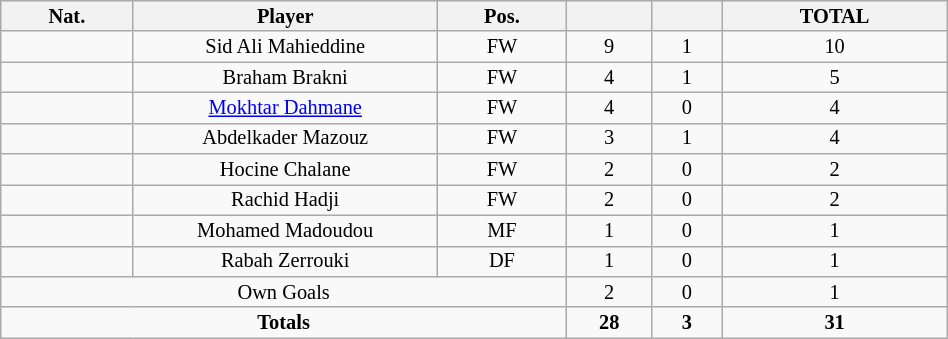<table class="wikitable sortable alternance"  style="font-size:85%; text-align:center; line-height:14px; width:50%;">
<tr>
<th width=10>Nat.</th>
<th width=60>Player</th>
<th width=10>Pos.</th>
<th width=10></th>
<th width=10></th>
<th width=10>TOTAL</th>
</tr>
<tr>
<td></td>
<td>Sid Ali Mahieddine</td>
<td>FW</td>
<td>9</td>
<td>1</td>
<td>10</td>
</tr>
<tr>
<td></td>
<td>Braham Brakni</td>
<td>FW</td>
<td>4</td>
<td>1</td>
<td>5</td>
</tr>
<tr>
<td></td>
<td><a href='#'>Mokhtar Dahmane</a></td>
<td>FW</td>
<td>4</td>
<td>0</td>
<td>4</td>
</tr>
<tr>
<td></td>
<td>Abdelkader Mazouz</td>
<td>FW</td>
<td>3</td>
<td>1</td>
<td>4</td>
</tr>
<tr>
<td></td>
<td>Hocine Chalane</td>
<td>FW</td>
<td>2</td>
<td>0</td>
<td>2</td>
</tr>
<tr>
<td></td>
<td>Rachid Hadji</td>
<td>FW</td>
<td>2</td>
<td>0</td>
<td>2</td>
</tr>
<tr>
<td></td>
<td>Mohamed Madoudou</td>
<td>MF</td>
<td>1</td>
<td>0</td>
<td>1</td>
</tr>
<tr>
<td></td>
<td>Rabah Zerrouki</td>
<td>DF</td>
<td>1</td>
<td>0</td>
<td>1</td>
</tr>
<tr class="sortbottom">
<td colspan="3">Own Goals</td>
<td>2</td>
<td>0</td>
<td>1</td>
</tr>
<tr class="sortbottom">
<td colspan="3"><strong>Totals</strong></td>
<td><strong>28</strong></td>
<td><strong>3</strong></td>
<td><strong>31</strong></td>
</tr>
</table>
